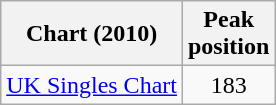<table class="wikitable">
<tr>
<th>Chart (2010)</th>
<th>Peak<br>position</th>
</tr>
<tr>
<td><a href='#'>UK Singles Chart</a></td>
<td style="text-align:center;">183</td>
</tr>
</table>
